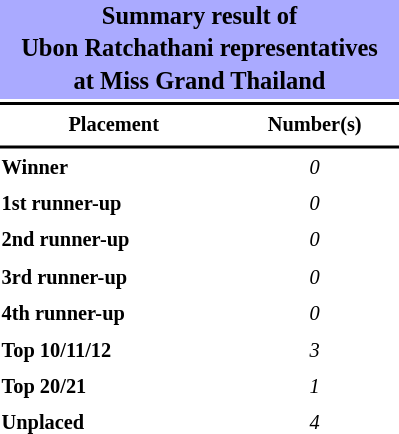<table style="width: 270px; font-size:85%; line-height:1.5em;">
<tr>
<th colspan="2" align="center" style="background:#AAF;"><big>Summary result of<br>Ubon Ratchathani representatives<br>at Miss Grand Thailand</big></th>
</tr>
<tr>
<td colspan="2" style="background:black"></td>
</tr>
<tr>
<th scope="col">Placement</th>
<th scope="col">Number(s)</th>
</tr>
<tr>
<td colspan="2" style="background:black"></td>
</tr>
<tr>
<td align="left"><strong>Winner</strong></td>
<td align="center"><em>0</em></td>
</tr>
<tr>
<td align="left"><strong>1st runner-up</strong></td>
<td align="center"><em>0</em></td>
</tr>
<tr>
<td align="left"><strong>2nd runner-up</strong></td>
<td align="center"><em>0</em></td>
</tr>
<tr>
<td align="left"><strong>3rd runner-up</strong></td>
<td align="center"><em>0</em></td>
</tr>
<tr>
<td align="left"><strong>4th runner-up</strong></td>
<td align="center"><em>0</em></td>
</tr>
<tr>
<td align="left"><strong>Top 10/11/12</strong></td>
<td align="center"><em>3</em></td>
</tr>
<tr>
<td align="left"><strong>Top 20/21</strong></td>
<td align="center"><em>1</em></td>
</tr>
<tr>
<td align="left"><strong>Unplaced</strong></td>
<td align="center"><em>4</em></td>
</tr>
</table>
